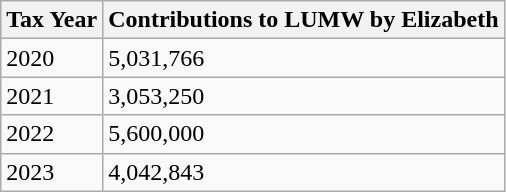<table class="wikitable">
<tr>
<th>Tax Year</th>
<th>Contributions to LUMW by Elizabeth</th>
</tr>
<tr>
<td>2020</td>
<td>5,031,766</td>
</tr>
<tr>
<td>2021</td>
<td>3,053,250</td>
</tr>
<tr>
<td>2022</td>
<td>5,600,000</td>
</tr>
<tr>
<td>2023</td>
<td>4,042,843</td>
</tr>
</table>
